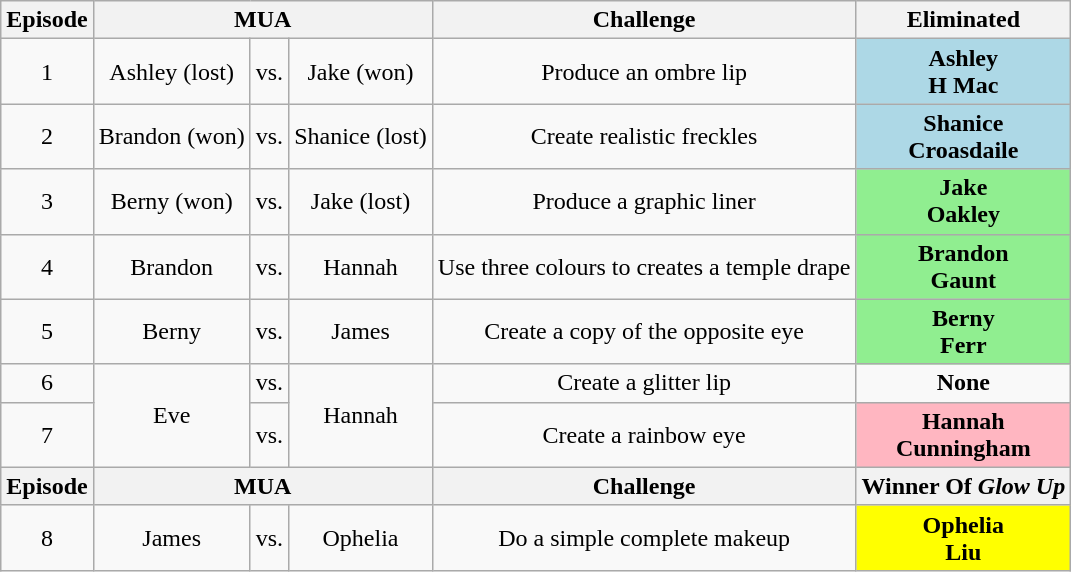<table class="wikitable" border="2" style="text-align:center">
<tr>
<th>Episode</th>
<th colspan="3">MUA</th>
<th>Challenge</th>
<th>Eliminated</th>
</tr>
<tr>
<td>1</td>
<td>Ashley (lost)</td>
<td>vs.</td>
<td>Jake (won)</td>
<td>Produce an ombre lip</td>
<td style="background: lightblue"><strong>Ashley <br> H Mac </strong></td>
</tr>
<tr>
<td>2</td>
<td>Brandon (won)</td>
<td>vs.</td>
<td>Shanice (lost)</td>
<td>Create realistic freckles</td>
<td style="background: lightblue"><strong>Shanice <br> Croasdaile</strong></td>
</tr>
<tr>
<td>3</td>
<td>Berny (won)</td>
<td>vs.</td>
<td>Jake (lost)</td>
<td>Produce a graphic liner</td>
<td style="background:lightgreen"><strong>Jake <br> Oakley</strong></td>
</tr>
<tr>
<td>4</td>
<td>Brandon</td>
<td>vs.</td>
<td>Hannah</td>
<td>Use three colours to creates a temple drape</td>
<td style="background: lightgreen"><strong>Brandon <br> Gaunt</strong></td>
</tr>
<tr>
<td>5</td>
<td>Berny</td>
<td>vs.</td>
<td>James</td>
<td>Create a copy of the opposite eye</td>
<td style="background: lightgreen"><strong>Berny <br> Ferr</strong></td>
</tr>
<tr>
<td>6</td>
<td rowspan="2">Eve</td>
<td>vs.</td>
<td rowspan="2">Hannah</td>
<td>Create a glitter lip</td>
<td><strong>None</strong></td>
</tr>
<tr>
<td>7</td>
<td>vs.</td>
<td>Create a rainbow eye</td>
<td style="background: lightpink"><strong>Hannah <br> Cunningham</strong></td>
</tr>
<tr>
<th>Episode</th>
<th colspan="3">MUA</th>
<th>Challenge</th>
<th>Winner Of <em>Glow Up</em></th>
</tr>
<tr>
<td>8</td>
<td>James</td>
<td>vs.</td>
<td>Ophelia</td>
<td>Do a simple complete makeup</td>
<td style="background: yellow"><strong>Ophelia <br> Liu</strong></td>
</tr>
</table>
